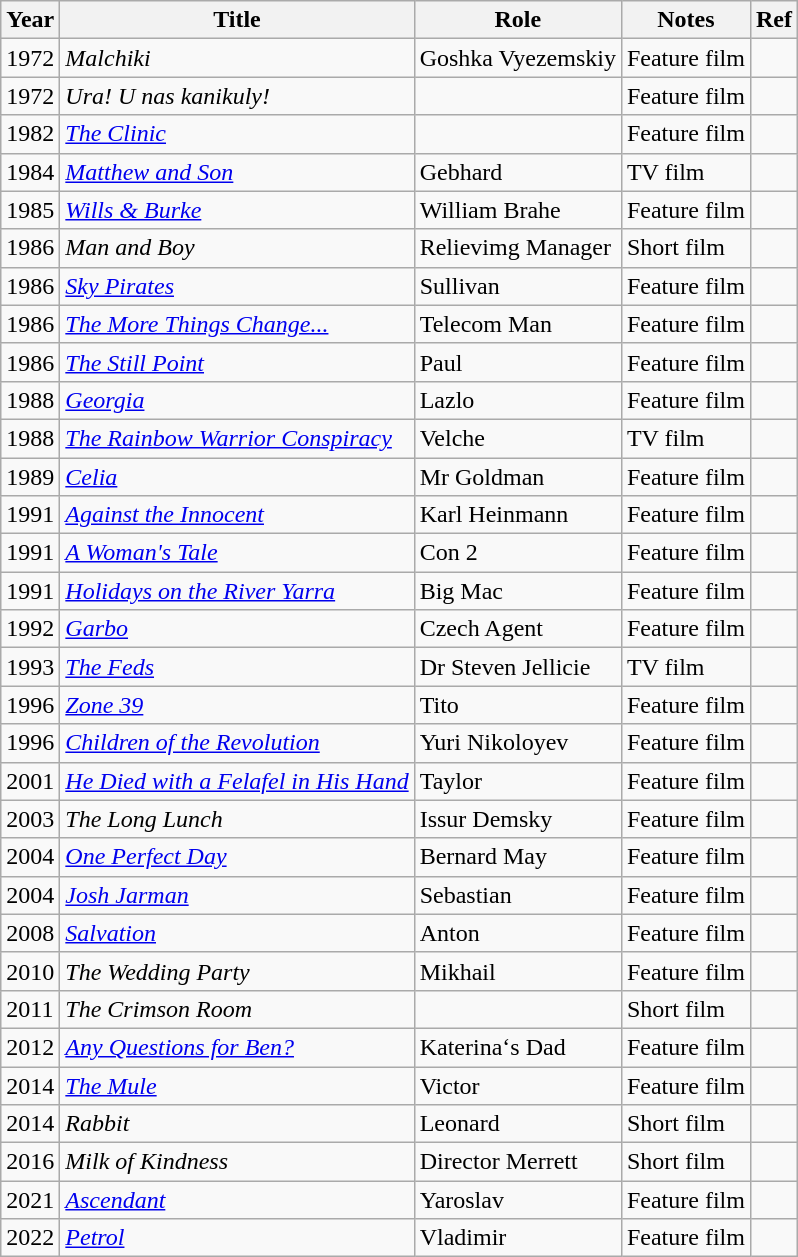<table class="wikitable sortable">
<tr>
<th>Year</th>
<th>Title</th>
<th>Role</th>
<th>Notes</th>
<th>Ref</th>
</tr>
<tr>
<td>1972</td>
<td><em>Malchiki</em></td>
<td>Goshka Vyezemskiy</td>
<td>Feature film</td>
<td></td>
</tr>
<tr>
<td>1972</td>
<td><em>Ura! U nas kanikuly!</em></td>
<td></td>
<td>Feature film</td>
<td></td>
</tr>
<tr>
<td>1982</td>
<td><em><a href='#'>The Clinic</a></em></td>
<td></td>
<td>Feature film</td>
<td></td>
</tr>
<tr>
<td>1984</td>
<td><em><a href='#'>Matthew and Son</a></em></td>
<td>Gebhard</td>
<td>TV film</td>
<td></td>
</tr>
<tr>
<td>1985</td>
<td><em><a href='#'>Wills & Burke</a></em></td>
<td>William Brahe</td>
<td>Feature film</td>
<td></td>
</tr>
<tr>
<td>1986</td>
<td><em>Man and Boy</em></td>
<td>Relievimg Manager</td>
<td>Short film</td>
<td></td>
</tr>
<tr>
<td>1986</td>
<td><em><a href='#'>Sky Pirates</a></em></td>
<td>Sullivan</td>
<td>Feature film</td>
<td></td>
</tr>
<tr>
<td>1986</td>
<td><em><a href='#'>The More Things Change...</a></em></td>
<td>Telecom Man</td>
<td>Feature film</td>
<td></td>
</tr>
<tr>
<td>1986</td>
<td><em><a href='#'>The Still Point</a></em></td>
<td>Paul</td>
<td>Feature film</td>
<td></td>
</tr>
<tr>
<td>1988</td>
<td><em><a href='#'>Georgia</a></em></td>
<td>Lazlo</td>
<td>Feature film</td>
<td></td>
</tr>
<tr>
<td>1988</td>
<td><em><a href='#'>The Rainbow Warrior Conspiracy</a></em></td>
<td>Velche</td>
<td>TV film</td>
<td></td>
</tr>
<tr>
<td>1989</td>
<td><em><a href='#'>Celia</a></em></td>
<td>Mr Goldman</td>
<td>Feature film</td>
<td></td>
</tr>
<tr>
<td>1991</td>
<td><em><a href='#'>Against the Innocent</a></em></td>
<td>Karl Heinmann</td>
<td>Feature film</td>
<td></td>
</tr>
<tr>
<td>1991</td>
<td><em><a href='#'>A Woman's Tale</a></em></td>
<td>Con 2</td>
<td>Feature film</td>
<td></td>
</tr>
<tr>
<td>1991</td>
<td><em><a href='#'>Holidays on the River Yarra</a></em></td>
<td>Big Mac</td>
<td>Feature film</td>
<td></td>
</tr>
<tr>
<td>1992</td>
<td><em><a href='#'>Garbo</a></em></td>
<td>Czech Agent</td>
<td>Feature film</td>
<td></td>
</tr>
<tr>
<td>1993</td>
<td><em><a href='#'>The Feds</a></em></td>
<td>Dr Steven Jellicie</td>
<td>TV film</td>
<td></td>
</tr>
<tr>
<td>1996</td>
<td><em><a href='#'>Zone 39</a></em></td>
<td>Tito</td>
<td>Feature film</td>
<td></td>
</tr>
<tr>
<td>1996</td>
<td><em><a href='#'>Children of the Revolution</a></em></td>
<td>Yuri Nikoloyev</td>
<td>Feature film</td>
<td></td>
</tr>
<tr>
<td>2001</td>
<td><em><a href='#'>He Died with a Felafel in His Hand</a></em></td>
<td>Taylor</td>
<td>Feature film</td>
<td></td>
</tr>
<tr>
<td>2003</td>
<td><em>The Long Lunch</em></td>
<td>Issur Demsky</td>
<td>Feature film</td>
<td></td>
</tr>
<tr>
<td>2004</td>
<td><em><a href='#'>One Perfect Day</a></em></td>
<td>Bernard May</td>
<td>Feature film</td>
<td></td>
</tr>
<tr>
<td>2004</td>
<td><em><a href='#'>Josh Jarman</a></em></td>
<td>Sebastian</td>
<td>Feature film</td>
<td></td>
</tr>
<tr>
<td>2008</td>
<td><em><a href='#'>Salvation</a></em></td>
<td>Anton</td>
<td>Feature film</td>
<td></td>
</tr>
<tr>
<td>2010</td>
<td><em>The Wedding Party</em></td>
<td>Mikhail</td>
<td>Feature film</td>
<td></td>
</tr>
<tr>
<td>2011</td>
<td><em>The Crimson Room</em></td>
<td></td>
<td>Short film</td>
<td></td>
</tr>
<tr>
<td>2012</td>
<td><em><a href='#'>Any Questions for Ben?</a></em></td>
<td>Katerina‘s Dad</td>
<td>Feature film</td>
<td></td>
</tr>
<tr>
<td>2014</td>
<td><em><a href='#'>The Mule</a></em></td>
<td>Victor</td>
<td>Feature film</td>
<td></td>
</tr>
<tr>
<td>2014</td>
<td><em>Rabbit</em></td>
<td>Leonard</td>
<td>Short film</td>
<td></td>
</tr>
<tr>
<td>2016</td>
<td><em>Milk of Kindness</em></td>
<td>Director Merrett</td>
<td>Short film</td>
<td></td>
</tr>
<tr>
<td>2021</td>
<td><em><a href='#'>Ascendant</a></em></td>
<td>Yaroslav</td>
<td>Feature film</td>
<td></td>
</tr>
<tr>
<td>2022</td>
<td><em><a href='#'>Petrol</a></em></td>
<td>Vladimir</td>
<td>Feature film</td>
<td></td>
</tr>
</table>
